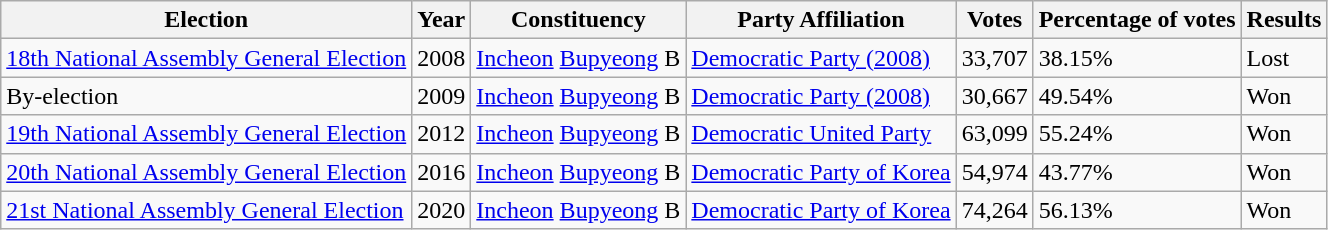<table class="wikitable">
<tr>
<th>Election</th>
<th>Year</th>
<th>Constituency</th>
<th>Party Affiliation</th>
<th>Votes</th>
<th>Percentage of votes</th>
<th>Results</th>
</tr>
<tr>
<td><a href='#'>18th National Assembly General Election</a></td>
<td>2008</td>
<td><a href='#'>Incheon</a> <a href='#'>Bupyeong</a> B</td>
<td><a href='#'>Democratic Party (2008)</a></td>
<td>33,707</td>
<td>38.15%</td>
<td>Lost</td>
</tr>
<tr>
<td>By-election</td>
<td>2009</td>
<td><a href='#'>Incheon</a> <a href='#'>Bupyeong</a> B</td>
<td><a href='#'>Democratic Party (2008)</a></td>
<td>30,667</td>
<td>49.54%</td>
<td>Won</td>
</tr>
<tr>
<td><a href='#'>19th National Assembly General Election</a></td>
<td>2012</td>
<td><a href='#'>Incheon</a> <a href='#'>Bupyeong</a> B</td>
<td><a href='#'>Democratic United Party</a></td>
<td>63,099</td>
<td>55.24%</td>
<td>Won</td>
</tr>
<tr>
<td><a href='#'>20th National Assembly General Election</a></td>
<td>2016</td>
<td><a href='#'>Incheon</a> <a href='#'>Bupyeong</a> B</td>
<td><a href='#'>Democratic Party of Korea</a></td>
<td>54,974</td>
<td>43.77%</td>
<td>Won</td>
</tr>
<tr>
<td><a href='#'>21st National Assembly General Election</a></td>
<td>2020</td>
<td><a href='#'>Incheon</a> <a href='#'>Bupyeong</a> B</td>
<td><a href='#'>Democratic Party of Korea</a></td>
<td>74,264</td>
<td>56.13%</td>
<td>Won</td>
</tr>
</table>
